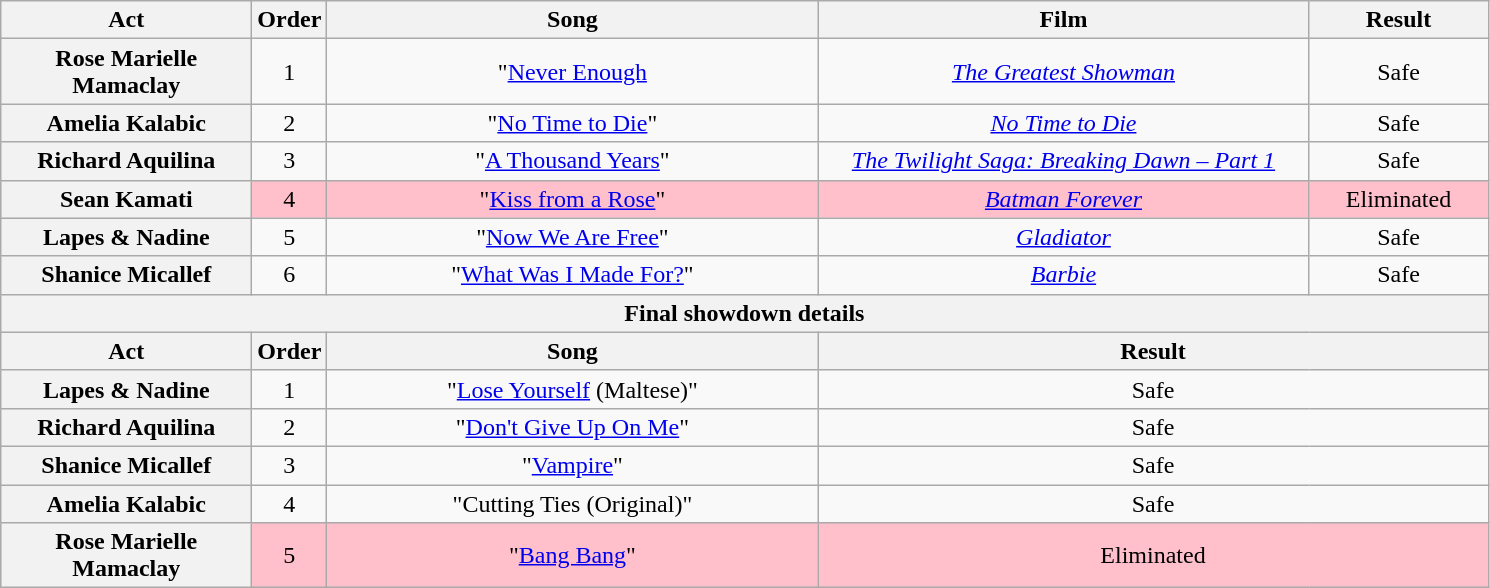<table class="wikitable plainrowheaders" style="text-align:center;">
<tr>
<th scope="col" style="width:10em;">Act</th>
<th scope="col">Order</th>
<th scope="col" style="width:20em;">Song</th>
<th scope="col" style="width:20em;">Film</th>
<th scope="col" style="width:7em;">Result</th>
</tr>
<tr>
<th scope="row">Rose Marielle Mamaclay</th>
<td>1</td>
<td>"<a href='#'>Never Enough</a></td>
<td><em><a href='#'>The Greatest Showman</a></em></td>
<td>Safe</td>
</tr>
<tr>
<th scope="row">Amelia Kalabic</th>
<td>2</td>
<td>"<a href='#'>No Time to Die</a>"</td>
<td><em><a href='#'>No Time to Die</a></em></td>
<td>Safe</td>
</tr>
<tr>
<th scope="row">Richard Aquilina</th>
<td>3</td>
<td>"<a href='#'>A Thousand Years</a>"</td>
<td><em><a href='#'>The Twilight Saga: Breaking Dawn – Part 1</a></em></td>
<td>Safe</td>
</tr>
<tr style="background:pink;">
<th scope="row">Sean Kamati</th>
<td>4</td>
<td>"<a href='#'>Kiss from a Rose</a>"</td>
<td><em><a href='#'>Batman Forever</a></em></td>
<td>Eliminated</td>
</tr>
<tr>
<th scope="row">Lapes & Nadine</th>
<td>5</td>
<td>"<a href='#'>Now We Are Free</a>"</td>
<td><em><a href='#'>Gladiator</a></em></td>
<td>Safe</td>
</tr>
<tr>
<th scope="row">Shanice Micallef</th>
<td>6</td>
<td>"<a href='#'>What Was I Made For?</a>"</td>
<td><em><a href='#'>Barbie</a></em></td>
<td>Safe</td>
</tr>
<tr>
<th colspan="5">Final showdown details</th>
</tr>
<tr>
<th scope="col" style="width:10em;">Act</th>
<th scope="col">Order</th>
<th scope="col">Song</th>
<th scope="col" colspan="2" style="width:6em;">Result</th>
</tr>
<tr>
<th scope="row">Lapes & Nadine</th>
<td>1</td>
<td>"<a href='#'>Lose Yourself</a> (Maltese)"</td>
<td colspan="2">Safe</td>
</tr>
<tr>
<th scope="row">Richard Aquilina</th>
<td>2</td>
<td>"<a href='#'>Don't Give Up On Me</a>"</td>
<td colspan="2">Safe</td>
</tr>
<tr>
<th scope="row">Shanice Micallef</th>
<td>3</td>
<td>"<a href='#'>Vampire</a>"</td>
<td colspan="2">Safe</td>
</tr>
<tr>
<th scope="row">Amelia Kalabic</th>
<td>4</td>
<td>"Cutting Ties (Original)"</td>
<td colspan="2">Safe</td>
</tr>
<tr style="background:pink;">
<th scope="row">Rose Marielle Mamaclay</th>
<td>5</td>
<td>"<a href='#'>Bang Bang</a>"</td>
<td colspan="2">Eliminated</td>
</tr>
</table>
